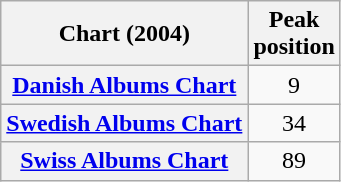<table class="wikitable sortable plainrowheaders">
<tr>
<th>Chart (2004)</th>
<th>Peak<br>position</th>
</tr>
<tr>
<th scope="row"><a href='#'>Danish Albums Chart</a></th>
<td style="text-align:center;">9</td>
</tr>
<tr>
<th scope="row"><a href='#'>Swedish Albums Chart</a></th>
<td style="text-align:center;">34</td>
</tr>
<tr>
<th scope="row"><a href='#'>Swiss Albums Chart</a></th>
<td style="text-align:center;">89</td>
</tr>
</table>
